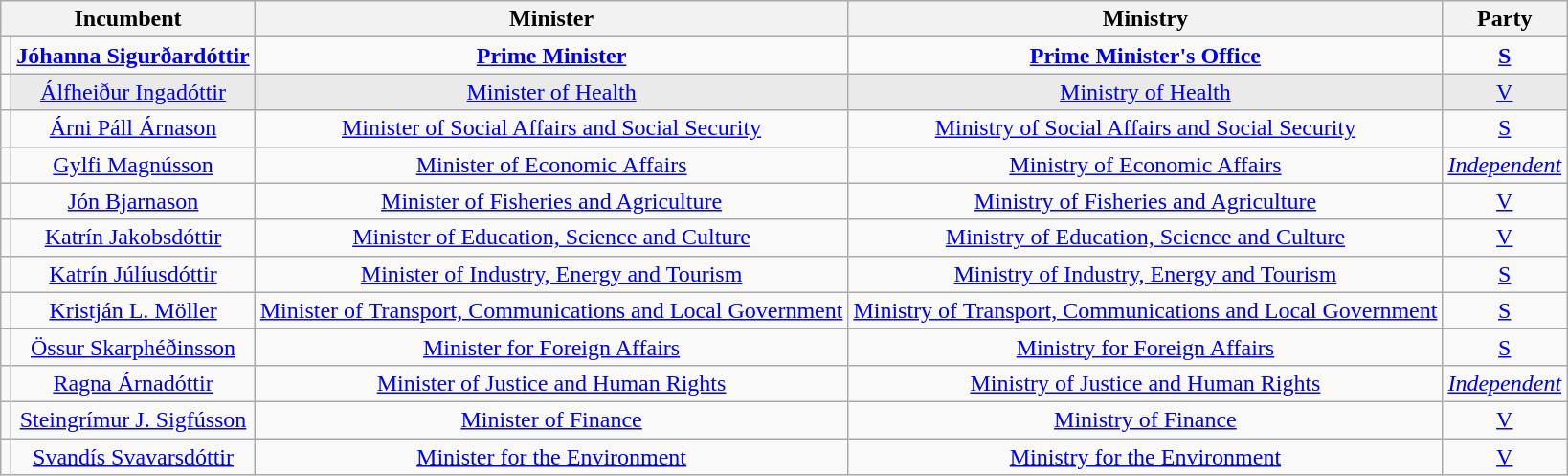<table class="wikitable" style="text-align: center;">
<tr>
<th colspan=2>Incumbent</th>
<th>Minister</th>
<th>Ministry</th>
<th>Party</th>
</tr>
<tr>
<td></td>
<td><strong><a href='#'>Jóhanna Sigurðardóttir</a></strong></td>
<td><strong><a href='#'>Prime Minister</a><br></strong></td>
<td><strong><a href='#'>Prime Minister's Office</a><br></strong></td>
<td><strong><a href='#'>S</a></strong></td>
</tr>
<tr>
<td></td>
<td style="background-color: #EAEAEA;"><a href='#'>Álfheiður Ingadóttir</a></td>
<td style="background-color: #EAEAEA;"><a href='#'>Minister of Health</a><br></td>
<td style="background-color: #EAEAEA;"><a href='#'>Ministry of Health</a><br></td>
<td style="background-color: #EAEAEA;"><a href='#'>V</a></td>
</tr>
<tr>
<td></td>
<td><a href='#'>Árni Páll Árnason</a></td>
<td><a href='#'>Minister of Social Affairs and Social Security</a><br></td>
<td><a href='#'>Ministry of Social Affairs and Social Security</a><br></td>
<td><a href='#'>S</a></td>
</tr>
<tr>
<td></td>
<td><a href='#'>Gylfi Magnússon</a></td>
<td><a href='#'>Minister of Economic Affairs</a><br></td>
<td><a href='#'>Ministry of Economic Affairs</a><br></td>
<td><em><a href='#'>Independent</a></em></td>
</tr>
<tr>
<td></td>
<td><a href='#'>Jón Bjarnason</a></td>
<td><a href='#'>Minister of Fisheries and Agriculture</a><br></td>
<td><a href='#'>Ministry of Fisheries and Agriculture</a><br></td>
<td><a href='#'>V</a></td>
</tr>
<tr>
<td></td>
<td><a href='#'>Katrín Jakobsdóttir</a></td>
<td><a href='#'>Minister of Education, Science and Culture</a><br></td>
<td><a href='#'>Ministry of Education, Science and Culture</a><br></td>
<td><a href='#'>V</a></td>
</tr>
<tr>
<td></td>
<td><a href='#'>Katrín Júlíusdóttir</a></td>
<td><a href='#'>Minister of Industry, Energy and Tourism</a><br></td>
<td><a href='#'>Ministry of Industry, Energy and Tourism</a><br></td>
<td><a href='#'>S</a></td>
</tr>
<tr>
<td></td>
<td><a href='#'>Kristján L. Möller</a></td>
<td><a href='#'>Minister of Transport, Communications and Local Government</a><br></td>
<td><a href='#'>Ministry of Transport, Communications and Local Government</a><br></td>
<td><a href='#'>S</a></td>
</tr>
<tr>
<td></td>
<td><a href='#'>Össur Skarphéðinsson</a></td>
<td><a href='#'>Minister for Foreign Affairs</a><br></td>
<td><a href='#'>Ministry for Foreign Affairs</a><br></td>
<td><a href='#'>S</a></td>
</tr>
<tr>
<td></td>
<td><a href='#'>Ragna Árnadóttir</a></td>
<td><a href='#'>Minister of Justice and Human Rights</a><br></td>
<td><a href='#'>Ministry of Justice and Human Rights</a><br></td>
<td><em><a href='#'>Independent</a></em></td>
</tr>
<tr>
<td></td>
<td><a href='#'>Steingrímur J. Sigfússon</a></td>
<td><a href='#'>Minister of Finance</a><br></td>
<td><a href='#'>Ministry of Finance</a><br></td>
<td><a href='#'>V</a></td>
</tr>
<tr>
<td></td>
<td><a href='#'>Svandís Svavarsdóttir</a></td>
<td><a href='#'>Minister for the Environment</a><br></td>
<td><a href='#'>Ministry for the Environment</a><br></td>
<td><a href='#'>V</a></td>
</tr>
</table>
